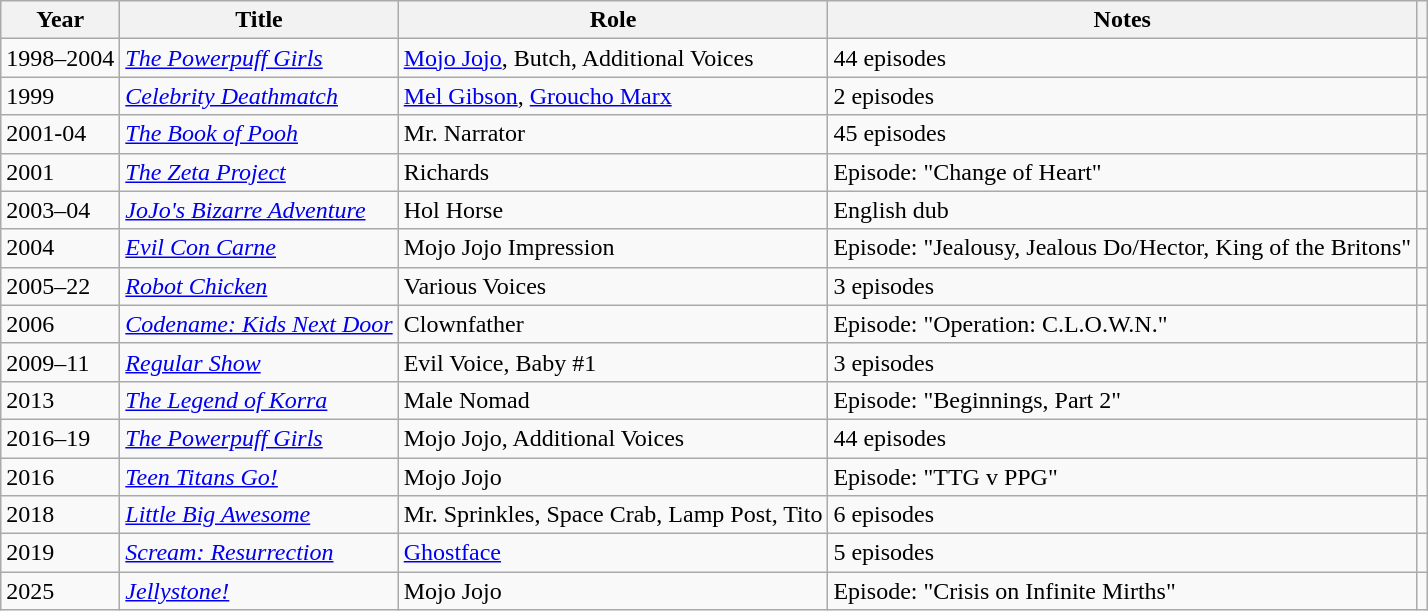<table class="wikitable sortable">
<tr>
<th>Year</th>
<th>Title</th>
<th>Role</th>
<th class="unsortable">Notes</th>
<th scope="col" class="unsortable"></th>
</tr>
<tr>
<td>1998–2004</td>
<td><em><a href='#'>The Powerpuff Girls</a></em></td>
<td><a href='#'>Mojo Jojo</a>, Butch, Additional Voices</td>
<td>44 episodes</td>
<td></td>
</tr>
<tr>
<td>1999</td>
<td><em><a href='#'>Celebrity Deathmatch</a></em></td>
<td><a href='#'>Mel Gibson</a>, <a href='#'>Groucho Marx</a></td>
<td>2 episodes</td>
<td></td>
</tr>
<tr>
<td>2001-04</td>
<td><em><a href='#'>The Book of Pooh</a></em></td>
<td>Mr. Narrator</td>
<td>45 episodes</td>
<td></td>
</tr>
<tr>
<td>2001</td>
<td><em><a href='#'>The Zeta Project</a></em></td>
<td>Richards</td>
<td>Episode: "Change of Heart"</td>
<td></td>
</tr>
<tr>
<td>2003–04</td>
<td><em><a href='#'>JoJo's Bizarre Adventure</a></em></td>
<td>Hol Horse</td>
<td>English dub</td>
<td></td>
</tr>
<tr>
<td>2004</td>
<td><em><a href='#'>Evil Con Carne</a></em></td>
<td>Mojo Jojo Impression</td>
<td>Episode: "Jealousy, Jealous Do/Hector, King of the Britons"</td>
<td></td>
</tr>
<tr>
<td>2005–22</td>
<td><em><a href='#'>Robot Chicken</a></em></td>
<td>Various Voices</td>
<td>3 episodes</td>
<td></td>
</tr>
<tr>
<td>2006</td>
<td><em><a href='#'>Codename: Kids Next Door</a></em></td>
<td>Clownfather</td>
<td>Episode: "Operation: C.L.O.W.N."</td>
<td></td>
</tr>
<tr>
<td>2009–11</td>
<td><em><a href='#'>Regular Show</a></em></td>
<td>Evil Voice, Baby #1</td>
<td>3 episodes</td>
<td></td>
</tr>
<tr>
<td>2013</td>
<td><em><a href='#'>The Legend of Korra</a></em></td>
<td>Male Nomad</td>
<td>Episode: "Beginnings, Part 2"</td>
<td></td>
</tr>
<tr>
<td>2016–19</td>
<td><em><a href='#'>The Powerpuff Girls</a></em></td>
<td>Mojo Jojo, Additional Voices</td>
<td>44 episodes</td>
<td></td>
</tr>
<tr>
<td>2016</td>
<td><em><a href='#'>Teen Titans Go!</a></em></td>
<td>Mojo Jojo</td>
<td>Episode: "TTG v PPG"</td>
<td></td>
</tr>
<tr>
<td>2018</td>
<td><em><a href='#'>Little Big Awesome</a></em></td>
<td>Mr. Sprinkles, Space Crab, Lamp Post, Tito</td>
<td>6 episodes</td>
<td></td>
</tr>
<tr>
<td>2019</td>
<td><em><a href='#'>Scream: Resurrection</a></em></td>
<td><a href='#'>Ghostface</a></td>
<td>5 episodes</td>
<td></td>
</tr>
<tr>
<td>2025</td>
<td><em><a href='#'>Jellystone!</a></em></td>
<td>Mojo Jojo</td>
<td>Episode: "Crisis on Infinite Mirths"</td>
<td></td>
</tr>
</table>
